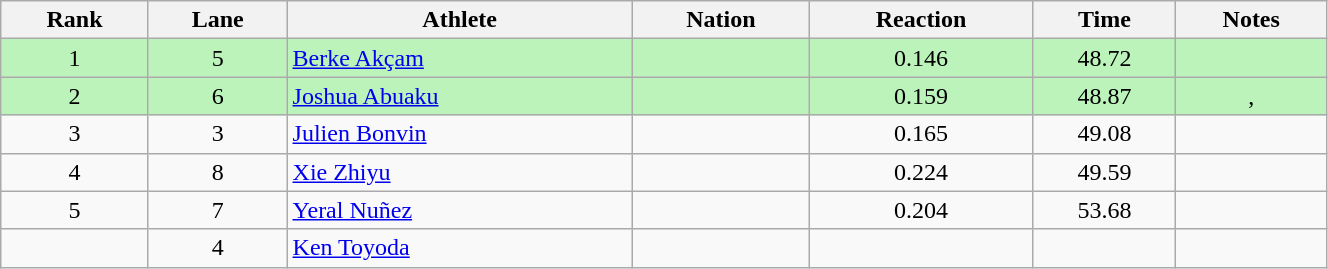<table class="wikitable sortable" style="text-align:center;width: 70%;">
<tr>
<th>Rank</th>
<th>Lane</th>
<th>Athlete</th>
<th>Nation</th>
<th>Reaction</th>
<th>Time</th>
<th>Notes</th>
</tr>
<tr bgcolor=bbf3bb>
<td>1</td>
<td>5</td>
<td align="left"><a href='#'>Berke Akçam</a></td>
<td align="left"></td>
<td>0.146</td>
<td>48.72</td>
<td></td>
</tr>
<tr bgcolor=bbf3bb>
<td>2</td>
<td>6</td>
<td align="left"><a href='#'>Joshua Abuaku</a></td>
<td align="left"></td>
<td>0.159</td>
<td>48.87</td>
<td>, </td>
</tr>
<tr>
<td>3</td>
<td>3</td>
<td align="left"><a href='#'>Julien Bonvin</a></td>
<td align="left"></td>
<td>0.165</td>
<td>49.08</td>
<td></td>
</tr>
<tr>
<td>4</td>
<td>8</td>
<td align="left"><a href='#'>Xie Zhiyu</a></td>
<td align="left"></td>
<td>0.224</td>
<td>49.59</td>
<td></td>
</tr>
<tr>
<td>5</td>
<td>7</td>
<td align="left"><a href='#'>Yeral Nuñez</a></td>
<td align="left"></td>
<td>0.204</td>
<td>53.68</td>
<td></td>
</tr>
<tr>
<td></td>
<td>4</td>
<td align="left"><a href='#'>Ken Toyoda</a></td>
<td align="left"></td>
<td></td>
<td></td>
<td></td>
</tr>
</table>
